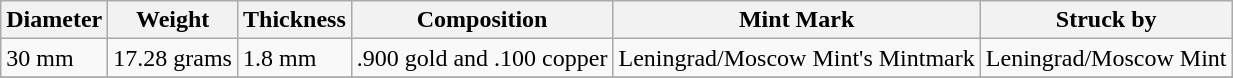<table class="wikitable">
<tr>
<th>Diameter</th>
<th>Weight</th>
<th>Thickness</th>
<th>Composition</th>
<th>Mint Mark</th>
<th>Struck by</th>
</tr>
<tr>
<td>30 mm</td>
<td>17.28 grams</td>
<td>1.8 mm</td>
<td>.900 gold and .100 copper</td>
<td>Leningrad/Moscow Mint's Mintmark</td>
<td>Leningrad/Moscow Mint</td>
</tr>
<tr>
</tr>
</table>
